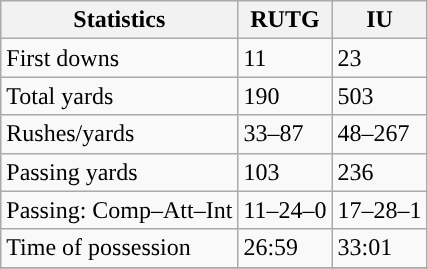<table class="wikitable" style="float: left;">
<tr>
<th>Statistics</th>
<th>RUTG</th>
<th>IU</th>
</tr>
<tr>
<td>First downs</td>
<td>11</td>
<td>23</td>
</tr>
<tr>
<td>Total yards</td>
<td>190</td>
<td>503</td>
</tr>
<tr>
<td>Rushes/yards</td>
<td>33–87</td>
<td>48–267</td>
</tr>
<tr>
<td>Passing yards</td>
<td>103</td>
<td>236</td>
</tr>
<tr>
<td>Passing: Comp–Att–Int</td>
<td>11–24–0</td>
<td>17–28–1</td>
</tr>
<tr>
<td>Time of possession</td>
<td>26:59</td>
<td>33:01</td>
</tr>
<tr>
</tr>
</table>
